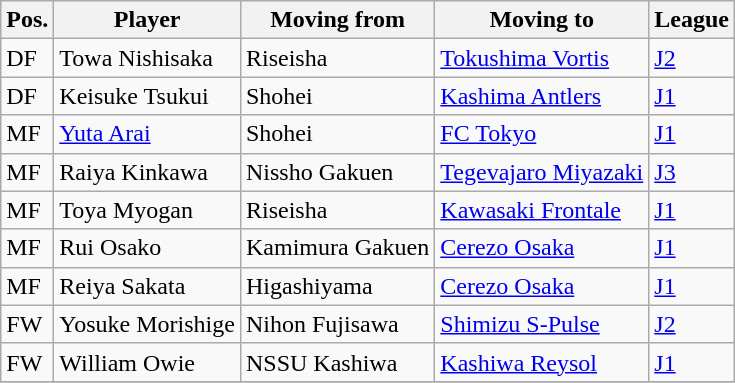<table class="wikitable sortable" style=“text-align:left;>
<tr>
<th>Pos.</th>
<th>Player</th>
<th>Moving from</th>
<th>Moving to</th>
<th>League</th>
</tr>
<tr>
<td>DF</td>
<td>Towa Nishisaka</td>
<td>Riseisha</td>
<td><a href='#'>Tokushima Vortis</a></td>
<td><a href='#'>J2</a></td>
</tr>
<tr>
<td>DF</td>
<td>Keisuke Tsukui</td>
<td>Shohei</td>
<td><a href='#'>Kashima Antlers</a></td>
<td><a href='#'>J1</a></td>
</tr>
<tr>
<td>MF</td>
<td><a href='#'>Yuta Arai</a></td>
<td>Shohei</td>
<td><a href='#'>FC Tokyo</a></td>
<td><a href='#'>J1</a></td>
</tr>
<tr>
<td>MF</td>
<td>Raiya Kinkawa</td>
<td>Nissho Gakuen</td>
<td><a href='#'>Tegevajaro Miyazaki</a></td>
<td><a href='#'>J3</a></td>
</tr>
<tr>
<td>MF</td>
<td>Toya Myogan</td>
<td>Riseisha</td>
<td><a href='#'>Kawasaki Frontale</a></td>
<td><a href='#'>J1</a></td>
</tr>
<tr>
<td>MF</td>
<td>Rui Osako</td>
<td>Kamimura Gakuen</td>
<td><a href='#'>Cerezo Osaka</a></td>
<td><a href='#'>J1</a></td>
</tr>
<tr>
<td>MF</td>
<td>Reiya Sakata</td>
<td>Higashiyama</td>
<td><a href='#'>Cerezo Osaka</a></td>
<td><a href='#'>J1</a></td>
</tr>
<tr>
<td>FW</td>
<td>Yosuke Morishige</td>
<td>Nihon Fujisawa</td>
<td><a href='#'>Shimizu S-Pulse</a></td>
<td><a href='#'>J2</a></td>
</tr>
<tr>
<td>FW</td>
<td>William Owie</td>
<td>NSSU Kashiwa</td>
<td><a href='#'>Kashiwa Reysol</a></td>
<td><a href='#'>J1</a></td>
</tr>
<tr>
</tr>
</table>
